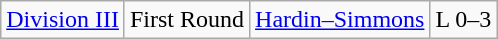<table class="wikitable">
<tr>
<td rowspan="5"><a href='#'>Division III</a></td>
<td>First Round</td>
<td><a href='#'>Hardin–Simmons</a></td>
<td>L 0–3</td>
</tr>
</table>
